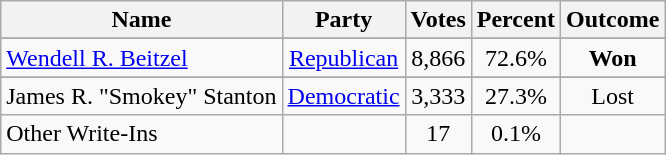<table class=wikitable style="text-align:center">
<tr>
<th>Name</th>
<th>Party</th>
<th>Votes</th>
<th>Percent</th>
<th>Outcome</th>
</tr>
<tr>
</tr>
<tr>
<td align=left><a href='#'>Wendell R. Beitzel</a></td>
<td><a href='#'>Republican</a></td>
<td>8,866</td>
<td>72.6%</td>
<td><strong>Won</strong></td>
</tr>
<tr>
</tr>
<tr>
<td align=left>James R. "Smokey" Stanton</td>
<td><a href='#'>Democratic</a></td>
<td>3,333</td>
<td>27.3%</td>
<td>Lost</td>
</tr>
<tr>
<td align=left>Other Write-Ins</td>
<td></td>
<td>17</td>
<td>0.1%</td>
<td></td>
</tr>
</table>
